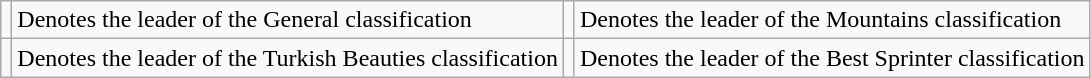<table class="wikitable">
<tr>
<td></td>
<td>Denotes the leader of the General classification</td>
<td></td>
<td>Denotes the leader of the Mountains classification</td>
</tr>
<tr>
<td></td>
<td>Denotes the leader of the Turkish Beauties classification</td>
<td></td>
<td>Denotes the leader of the Best Sprinter classification</td>
</tr>
</table>
